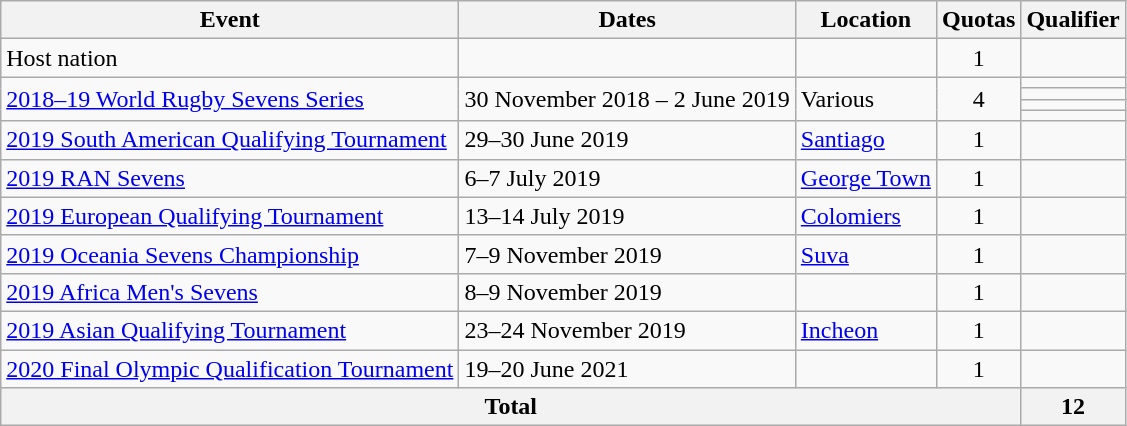<table class=wikitable>
<tr>
<th>Event</th>
<th>Dates</th>
<th>Location</th>
<th>Quotas</th>
<th>Qualifier</th>
</tr>
<tr>
<td>Host nation</td>
<td></td>
<td></td>
<td align=center>1</td>
<td></td>
</tr>
<tr>
<td rowspan=4><a href='#'>2018–19 World Rugby Sevens Series</a></td>
<td rowspan=4>30 November 2018 – 2 June 2019</td>
<td rowspan=4>Various</td>
<td rowspan=4 align=center>4</td>
<td></td>
</tr>
<tr>
<td></td>
</tr>
<tr>
<td></td>
</tr>
<tr>
<td></td>
</tr>
<tr>
<td><a href='#'>2019 South American Qualifying Tournament</a></td>
<td>29–30 June 2019</td>
<td> <a href='#'>Santiago</a></td>
<td align=center>1</td>
<td></td>
</tr>
<tr>
<td><a href='#'>2019 RAN Sevens</a></td>
<td>6–7 July 2019</td>
<td> <a href='#'>George Town</a></td>
<td align=center>1</td>
<td></td>
</tr>
<tr>
<td><a href='#'>2019 European Qualifying Tournament</a></td>
<td>13–14 July 2019</td>
<td> <a href='#'>Colomiers</a></td>
<td align=center>1</td>
<td></td>
</tr>
<tr>
<td><a href='#'>2019 Oceania Sevens Championship</a></td>
<td>7–9 November 2019</td>
<td> <a href='#'>Suva</a></td>
<td align=center>1</td>
<td></td>
</tr>
<tr>
<td><a href='#'>2019 Africa Men's Sevens</a></td>
<td>8–9 November 2019</td>
<td></td>
<td align=center>1</td>
<td></td>
</tr>
<tr>
<td><a href='#'>2019 Asian Qualifying Tournament</a></td>
<td>23–24 November 2019</td>
<td> <a href='#'>Incheon</a></td>
<td align=center>1</td>
<td></td>
</tr>
<tr>
<td><a href='#'>2020 Final Olympic Qualification Tournament</a></td>
<td>19–20 June 2021</td>
<td></td>
<td align=center>1</td>
<td></td>
</tr>
<tr>
<th colspan=4>Total</th>
<th>12</th>
</tr>
</table>
